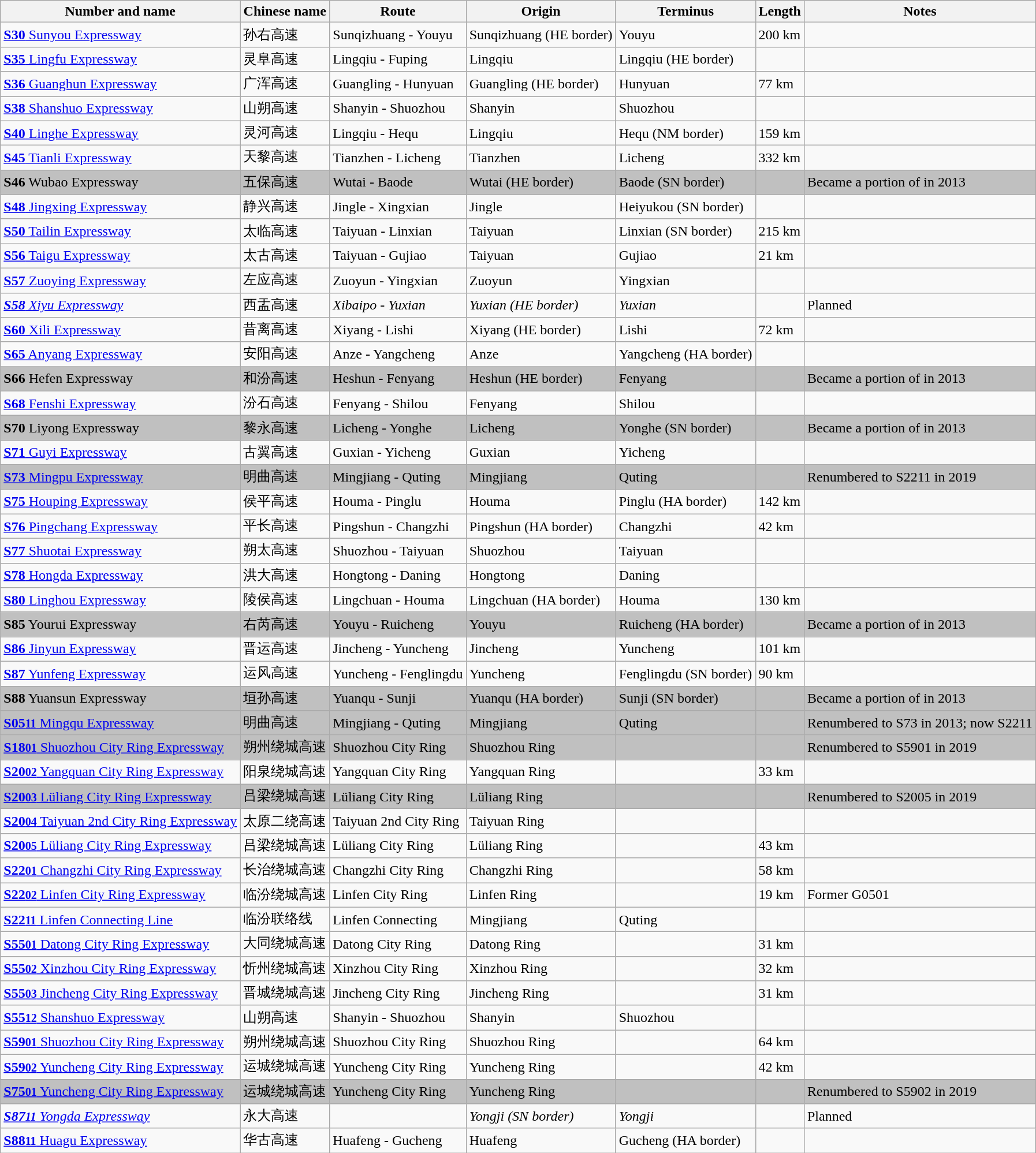<table class="wikitable collapsible">
<tr>
<th>Number and name</th>
<th>Chinese name</th>
<th>Route</th>
<th>Origin</th>
<th>Terminus</th>
<th>Length</th>
<th>Notes</th>
</tr>
<tr>
<td> <a href='#'><strong>S30</strong> Sunyou Expressway</a></td>
<td>孙右高速</td>
<td>Sunqizhuang - Youyu</td>
<td>Sunqizhuang (HE border)</td>
<td>Youyu</td>
<td>200 km</td>
<td></td>
</tr>
<tr>
<td><a href='#'><strong>S35</strong> Lingfu Expressway</a></td>
<td>灵阜高速</td>
<td>Lingqiu - Fuping</td>
<td>Lingqiu</td>
<td>Lingqiu (HE border)</td>
<td></td>
<td></td>
</tr>
<tr>
<td><a href='#'><strong>S36</strong> Guanghun Expressway</a></td>
<td>广浑高速</td>
<td>Guangling - Hunyuan</td>
<td>Guangling (HE border)</td>
<td>Hunyuan</td>
<td>77 km</td>
<td></td>
</tr>
<tr>
<td><a href='#'><strong>S38</strong> Shanshuo Expressway</a></td>
<td>山朔高速</td>
<td>Shanyin - Shuozhou</td>
<td>Shanyin</td>
<td>Shuozhou</td>
<td></td>
<td></td>
</tr>
<tr>
<td><a href='#'><strong>S40</strong> Linghe Expressway</a></td>
<td>灵河高速</td>
<td>Lingqiu - Hequ</td>
<td>Lingqiu</td>
<td>Hequ (NM border)</td>
<td>159 km</td>
<td></td>
</tr>
<tr>
<td> <a href='#'><strong>S45</strong> Tianli Expressway</a></td>
<td>天黎高速</td>
<td>Tianzhen - Licheng</td>
<td>Tianzhen</td>
<td>Licheng</td>
<td>332 km</td>
<td></td>
</tr>
<tr style="background:Silver; color:black;">
<td> <strong>S46</strong> Wubao Expressway</td>
<td>五保高速</td>
<td>Wutai - Baode</td>
<td>Wutai (HE border)</td>
<td>Baode (SN border)</td>
<td></td>
<td>Became a portion of  in 2013</td>
</tr>
<tr>
<td><a href='#'><strong>S48</strong> Jingxing Expressway</a></td>
<td>静兴高速</td>
<td>Jingle - Xingxian</td>
<td>Jingle</td>
<td>Heiyukou (SN border)</td>
<td></td>
<td></td>
</tr>
<tr>
<td> <a href='#'><strong>S50</strong> Tailin Expressway</a></td>
<td>太临高速</td>
<td>Taiyuan - Linxian</td>
<td>Taiyuan</td>
<td>Linxian (SN border)</td>
<td>215 km</td>
<td></td>
</tr>
<tr>
<td> <a href='#'><strong>S56</strong> Taigu Expressway</a></td>
<td>太古高速</td>
<td>Taiyuan - Gujiao</td>
<td>Taiyuan</td>
<td>Gujiao</td>
<td>21 km</td>
<td></td>
</tr>
<tr>
<td><a href='#'><strong>S57</strong> Zuoying Expressway</a></td>
<td>左应高速</td>
<td>Zuoyun - Yingxian</td>
<td>Zuoyun</td>
<td>Yingxian</td>
<td></td>
<td></td>
</tr>
<tr>
<td><em><a href='#'><strong>S58</strong> Xiyu Expressway</a></em></td>
<td>西盂高速</td>
<td><em>Xibaipo - Yuxian</em></td>
<td><em>Yuxian (HE border)</em></td>
<td><em>Yuxian</em></td>
<td></td>
<td>Planned</td>
</tr>
<tr>
<td> <a href='#'><strong>S60</strong> Xili Expressway</a></td>
<td>昔离高速</td>
<td>Xiyang - Lishi</td>
<td>Xiyang (HE border)</td>
<td>Lishi</td>
<td>72 km</td>
<td></td>
</tr>
<tr>
<td><a href='#'><strong>S65</strong> Anyang Expressway</a></td>
<td>安阳高速</td>
<td>Anze - Yangcheng</td>
<td>Anze</td>
<td>Yangcheng (HA border)</td>
<td></td>
<td></td>
</tr>
<tr style="background:Silver; color:black;">
<td> <strong>S66</strong> Hefen Expressway</td>
<td>和汾高速</td>
<td>Heshun - Fenyang</td>
<td>Heshun (HE border)</td>
<td>Fenyang</td>
<td></td>
<td>Became a portion of  in 2013</td>
</tr>
<tr>
<td><a href='#'><strong>S68</strong> Fenshi Expressway</a></td>
<td>汾石高速</td>
<td>Fenyang - Shilou</td>
<td>Fenyang</td>
<td>Shilou</td>
<td></td>
<td></td>
</tr>
<tr style="background:Silver; color:black;">
<td> <strong>S70</strong> Liyong Expressway</td>
<td>黎永高速</td>
<td>Licheng - Yonghe</td>
<td>Licheng</td>
<td>Yonghe (SN border)</td>
<td></td>
<td>Became a portion of  in 2013</td>
</tr>
<tr>
<td><a href='#'><strong>S71</strong> Guyi Expressway</a></td>
<td>古翼高速</td>
<td>Guxian - Yicheng</td>
<td>Guxian</td>
<td>Yicheng</td>
<td></td>
<td></td>
</tr>
<tr style="background:Silver; color:black;">
<td><a href='#'><strong>S73</strong> Mingpu Expressway</a></td>
<td>明曲高速</td>
<td>Mingjiang - Quting</td>
<td>Mingjiang</td>
<td>Quting</td>
<td></td>
<td>Renumbered to S2211 in 2019</td>
</tr>
<tr>
<td> <a href='#'><strong>S75</strong> Houping Expressway</a></td>
<td>侯平高速</td>
<td>Houma - Pinglu</td>
<td>Houma</td>
<td>Pinglu (HA border)</td>
<td>142 km</td>
<td></td>
</tr>
<tr>
<td> <a href='#'><strong>S76</strong> Pingchang Expressway</a></td>
<td>平长高速</td>
<td>Pingshun - Changzhi</td>
<td>Pingshun (HA border)</td>
<td>Changzhi</td>
<td>42 km</td>
<td></td>
</tr>
<tr>
<td><a href='#'><strong>S77</strong> Shuotai Expressway</a></td>
<td>朔太高速</td>
<td>Shuozhou - Taiyuan</td>
<td>Shuozhou</td>
<td>Taiyuan</td>
<td></td>
<td></td>
</tr>
<tr>
<td><a href='#'><strong>S78</strong> Hongda Expressway</a></td>
<td>洪大高速</td>
<td>Hongtong - Daning</td>
<td>Hongtong</td>
<td>Daning</td>
<td></td>
<td></td>
</tr>
<tr>
<td> <a href='#'><strong>S80</strong> Linghou Expressway</a></td>
<td>陵侯高速</td>
<td>Lingchuan - Houma</td>
<td>Lingchuan (HA border)</td>
<td>Houma</td>
<td>130 km</td>
<td></td>
</tr>
<tr style="background:Silver; color:black;">
<td> <strong>S85</strong> Yourui Expressway</td>
<td>右芮高速</td>
<td>Youyu - Ruicheng</td>
<td>Youyu</td>
<td>Ruicheng (HA border)</td>
<td></td>
<td>Became a portion of  in 2013</td>
</tr>
<tr>
<td><a href='#'><strong>S86</strong> Jinyun Expressway</a></td>
<td>晋运高速</td>
<td>Jincheng - Yuncheng</td>
<td>Jincheng</td>
<td>Yuncheng</td>
<td>101 km</td>
<td></td>
</tr>
<tr>
<td><a href='#'><strong>S87</strong> Yunfeng Expressway</a></td>
<td>运风高速</td>
<td>Yuncheng - Fenglingdu</td>
<td>Yuncheng</td>
<td>Fenglingdu (SN border)</td>
<td>90 km</td>
<td></td>
</tr>
<tr style="background:Silver; color:black;">
<td><strong>S88</strong> Yuansun Expressway</td>
<td>垣孙高速</td>
<td>Yuanqu - Sunji</td>
<td>Yuanqu (HA border)</td>
<td>Sunji (SN border)</td>
<td></td>
<td>Became a portion of  in 2013</td>
</tr>
<tr style="background:Silver; color:black;">
<td><a href='#'><strong>S05<small>11</small></strong> Mingqu Expressway</a></td>
<td>明曲高速</td>
<td>Mingjiang - Quting</td>
<td>Mingjiang</td>
<td>Quting</td>
<td></td>
<td>Renumbered to S73 in 2013; now S2211</td>
</tr>
<tr style="background:Silver; color:black;">
<td><a href='#'><strong>S18<small>01</small></strong> Shuozhou City Ring Expressway</a></td>
<td>朔州绕城高速</td>
<td>Shuozhou City Ring</td>
<td>Shuozhou Ring</td>
<td></td>
<td></td>
<td>Renumbered to S5901 in 2019</td>
</tr>
<tr>
<td><a href='#'><strong>S20<small>02</small></strong> Yangquan City Ring Expressway</a></td>
<td>阳泉绕城高速</td>
<td>Yangquan City Ring</td>
<td>Yangquan Ring</td>
<td></td>
<td>33 km</td>
<td></td>
</tr>
<tr style="background:Silver; color:black;">
<td><a href='#'><strong>S20<small>03</small></strong> Lüliang City Ring Expressway</a></td>
<td>吕梁绕城高速</td>
<td>Lüliang City Ring</td>
<td>Lüliang Ring</td>
<td></td>
<td></td>
<td>Renumbered to S2005 in 2019</td>
</tr>
<tr>
<td><a href='#'><strong>S20<small>04</small></strong> Taiyuan 2nd City Ring Expressway</a></td>
<td>太原二绕高速</td>
<td>Taiyuan 2nd City Ring</td>
<td>Taiyuan Ring</td>
<td></td>
<td></td>
<td></td>
</tr>
<tr>
<td><a href='#'><strong>S20<small>05</small></strong> Lüliang City Ring Expressway</a></td>
<td>吕梁绕城高速</td>
<td>Lüliang City Ring</td>
<td>Lüliang Ring</td>
<td></td>
<td>43 km</td>
<td></td>
</tr>
<tr>
<td><a href='#'><strong>S22<small>01</small></strong> Changzhi City Ring Expressway</a></td>
<td>长治绕城高速</td>
<td>Changzhi City Ring</td>
<td>Changzhi Ring</td>
<td></td>
<td>58 km</td>
<td></td>
</tr>
<tr>
<td><a href='#'><strong>S22<small>02</small></strong> Linfen City Ring Expressway</a></td>
<td>临汾绕城高速</td>
<td>Linfen City Ring</td>
<td>Linfen Ring</td>
<td></td>
<td>19 km</td>
<td>Former G0501</td>
</tr>
<tr>
<td><a href='#'><strong>S22<small>11</small></strong> Linfen Connecting Line</a></td>
<td>临汾联络线</td>
<td>Linfen Connecting</td>
<td>Mingjiang</td>
<td>Quting</td>
<td></td>
<td></td>
</tr>
<tr>
<td><a href='#'><strong>S55<small>01</small></strong> Datong City Ring Expressway</a></td>
<td>大同绕城高速</td>
<td>Datong City Ring</td>
<td>Datong Ring</td>
<td></td>
<td>31 km</td>
<td></td>
</tr>
<tr>
<td><a href='#'><strong>S55<small>02</small></strong> Xinzhou City Ring Expressway</a></td>
<td>忻州绕城高速</td>
<td>Xinzhou City Ring</td>
<td>Xinzhou Ring</td>
<td></td>
<td>32 km</td>
<td></td>
</tr>
<tr>
<td><a href='#'><strong>S55<small>03</small></strong> Jincheng City Ring Expressway</a></td>
<td>晋城绕城高速</td>
<td>Jincheng City Ring</td>
<td>Jincheng Ring</td>
<td></td>
<td>31 km</td>
<td></td>
</tr>
<tr>
<td><a href='#'><strong>S55<small>12</small></strong> Shanshuo Expressway</a></td>
<td>山朔高速</td>
<td>Shanyin - Shuozhou</td>
<td>Shanyin</td>
<td>Shuozhou</td>
<td></td>
<td></td>
</tr>
<tr>
<td><a href='#'><strong>S59<small>01</small></strong> Shuozhou City Ring Expressway</a></td>
<td>朔州绕城高速</td>
<td>Shuozhou City Ring</td>
<td>Shuozhou Ring</td>
<td></td>
<td>64 km</td>
<td></td>
</tr>
<tr>
<td><a href='#'><strong>S59<small>02</small></strong> Yuncheng City Ring Expressway</a></td>
<td>运城绕城高速</td>
<td>Yuncheng City Ring</td>
<td>Yuncheng Ring</td>
<td></td>
<td>42 km</td>
<td></td>
</tr>
<tr style="background:Silver; color:black;">
<td><a href='#'><strong>S75<small>01</small></strong> Yuncheng City Ring Expressway</a></td>
<td>运城绕城高速</td>
<td>Yuncheng City Ring</td>
<td>Yuncheng Ring</td>
<td></td>
<td></td>
<td>Renumbered to S5902 in 2019</td>
</tr>
<tr>
<td><em><a href='#'><strong>S87<small>11</small></strong> Yongda Expressway</a></em></td>
<td>永大高速</td>
<td></td>
<td><em>Yongji (SN border)</em></td>
<td><em>Yongji</em></td>
<td></td>
<td>Planned</td>
</tr>
<tr>
<td><a href='#'><strong>S88<small>11</small></strong> Huagu Expressway</a></td>
<td>华古高速</td>
<td>Huafeng - Gucheng</td>
<td>Huafeng</td>
<td>Gucheng (HA border)</td>
<td></td>
<td></td>
</tr>
</table>
